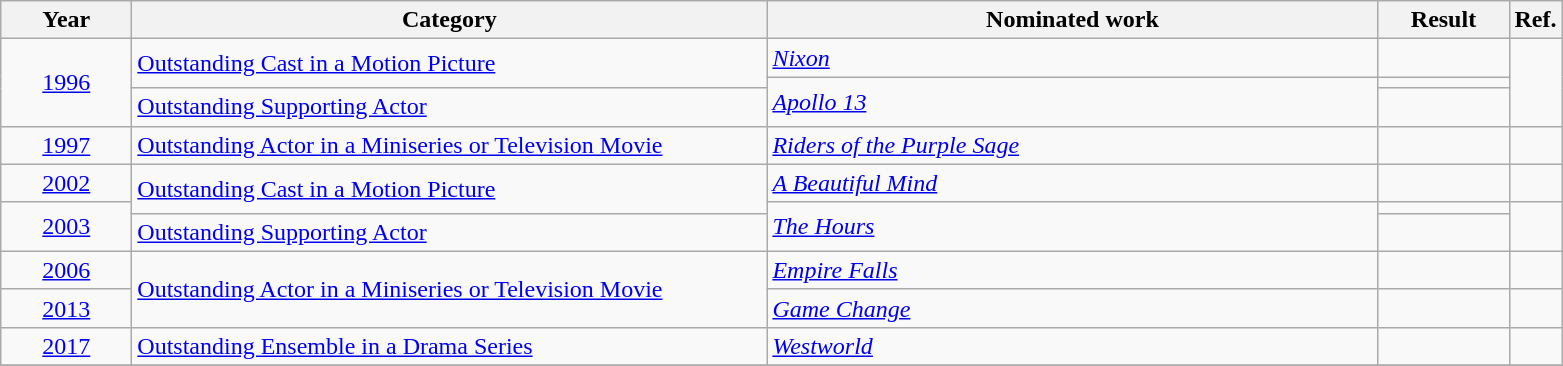<table class=wikitable>
<tr>
<th scope="col" style="width:5em;">Year</th>
<th scope="col" style="width:26em;">Category</th>
<th scope="col" style="width:25em;">Nominated work</th>
<th scope="col" style="width:5em;">Result</th>
<th>Ref.</th>
</tr>
<tr>
<td style="text-align:center;", rowspan=3><a href='#'>1996</a></td>
<td rowspan=2><a href='#'>Outstanding Cast in a Motion Picture</a></td>
<td><em><a href='#'>Nixon</a></em></td>
<td></td>
<td rowspan=3></td>
</tr>
<tr>
<td rowspan=2><em><a href='#'>Apollo 13</a></em></td>
<td></td>
</tr>
<tr>
<td><a href='#'>Outstanding Supporting Actor</a></td>
<td></td>
</tr>
<tr>
<td style="text-align:center;"><a href='#'>1997</a></td>
<td><a href='#'>Outstanding Actor in a Miniseries or Television Movie</a></td>
<td><em><a href='#'>Riders of the Purple Sage</a></em></td>
<td></td>
<td></td>
</tr>
<tr>
<td style="text-align:center;"><a href='#'>2002</a></td>
<td rowspan=2><a href='#'>Outstanding Cast in a Motion Picture</a></td>
<td><em><a href='#'>A Beautiful Mind</a></em></td>
<td></td>
<td></td>
</tr>
<tr>
<td style="text-align:center;", rowspan=2><a href='#'>2003</a></td>
<td rowspan=2><em><a href='#'>The Hours</a></em></td>
<td></td>
<td rowspan=2></td>
</tr>
<tr>
<td><a href='#'>Outstanding Supporting Actor</a></td>
<td></td>
</tr>
<tr>
<td style="text-align:center;"><a href='#'>2006</a></td>
<td rowspan=2><a href='#'>Outstanding Actor in a Miniseries or Television Movie</a></td>
<td><em><a href='#'>Empire Falls</a></em></td>
<td></td>
<td></td>
</tr>
<tr>
<td style="text-align:center;"><a href='#'>2013</a></td>
<td><em><a href='#'>Game Change</a></em></td>
<td></td>
<td></td>
</tr>
<tr>
<td style="text-align:center;"><a href='#'>2017</a></td>
<td><a href='#'>Outstanding Ensemble in a Drama Series</a></td>
<td><em><a href='#'>Westworld</a></em></td>
<td></td>
<td></td>
</tr>
<tr>
</tr>
</table>
